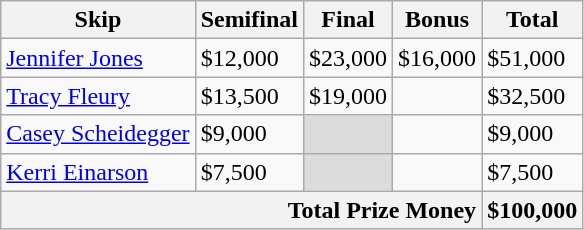<table class="wikitable sortable">
<tr>
<th>Skip</th>
<th>Semifinal</th>
<th>Final</th>
<th>Bonus</th>
<th>Total</th>
</tr>
<tr>
<td><a href='#'>Jennifer Jones</a></td>
<td>$12,000</td>
<td>$23,000</td>
<td>$16,000</td>
<td>$51,000</td>
</tr>
<tr>
<td><a href='#'>Tracy Fleury</a></td>
<td>$13,500</td>
<td>$19,000</td>
<td></td>
<td>$32,500</td>
</tr>
<tr>
<td><a href='#'>Casey Scheidegger</a></td>
<td>$9,000</td>
<td bgcolor=#DCDCDC></td>
<td></td>
<td>$9,000</td>
</tr>
<tr>
<td><a href='#'>Kerri Einarson</a></td>
<td>$7,500</td>
<td bgcolor=#DCDCDC></td>
<td></td>
<td>$7,500</td>
</tr>
<tr class=sortbottom>
<th colspan=4 style="text-align:right;">Total Prize Money</th>
<th>$100,000</th>
</tr>
</table>
